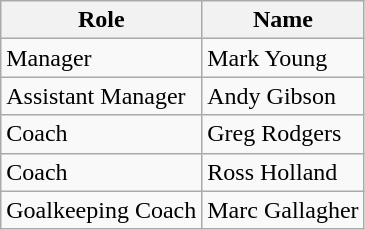<table class="wikitable">
<tr>
<th>Role</th>
<th>Name</th>
</tr>
<tr>
<td>Manager</td>
<td> Mark Young</td>
</tr>
<tr>
<td>Assistant Manager</td>
<td> Andy Gibson</td>
</tr>
<tr>
<td>Coach</td>
<td> Greg Rodgers</td>
</tr>
<tr>
<td>Coach</td>
<td> Ross Holland</td>
</tr>
<tr>
<td>Goalkeeping Coach</td>
<td> Marc Gallagher</td>
</tr>
</table>
